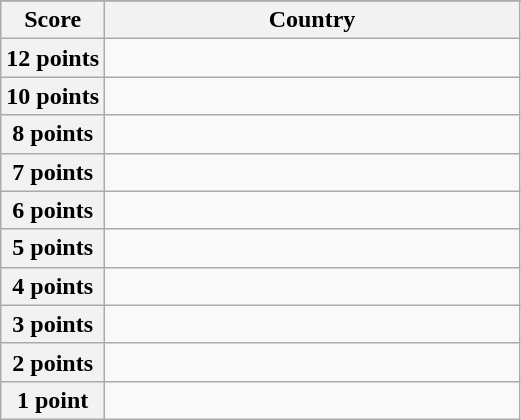<table class="wikitable">
<tr>
</tr>
<tr>
<th scope="col" width="20%">Score</th>
<th scope="col">Country</th>
</tr>
<tr>
<th scope="row">12 points</th>
<td></td>
</tr>
<tr>
<th scope="row">10 points</th>
<td></td>
</tr>
<tr>
<th scope="row">8 points</th>
<td></td>
</tr>
<tr>
<th scope="row">7 points</th>
<td></td>
</tr>
<tr>
<th scope="row">6 points</th>
<td></td>
</tr>
<tr>
<th scope="row">5 points</th>
<td></td>
</tr>
<tr>
<th scope="row">4 points</th>
<td></td>
</tr>
<tr>
<th scope="row">3 points</th>
<td></td>
</tr>
<tr>
<th scope="row">2 points</th>
<td></td>
</tr>
<tr>
<th scope="row">1 point</th>
<td></td>
</tr>
</table>
